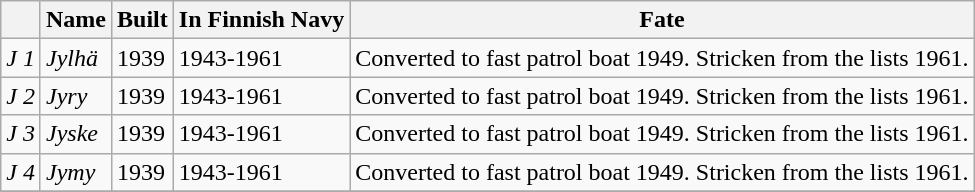<table class="wikitable">
<tr>
<th></th>
<th>Name</th>
<th>Built</th>
<th>In Finnish Navy</th>
<th>Fate</th>
</tr>
<tr>
<td><em>J 1</em></td>
<td><em>Jylhä</em></td>
<td>1939</td>
<td>1943-1961</td>
<td>Converted to fast patrol boat 1949. Stricken from the lists 1961.</td>
</tr>
<tr>
<td><em>J 2</em></td>
<td><em>Jyry</em></td>
<td>1939</td>
<td>1943-1961</td>
<td>Converted to fast patrol boat 1949. Stricken from the lists 1961.</td>
</tr>
<tr>
<td><em>J 3</em></td>
<td><em>Jyske</em></td>
<td>1939</td>
<td>1943-1961</td>
<td>Converted to fast patrol boat 1949. Stricken from the lists 1961.</td>
</tr>
<tr>
<td><em>J 4</em></td>
<td><em>Jymy</em></td>
<td>1939</td>
<td>1943-1961</td>
<td>Converted to fast patrol boat 1949. Stricken from the lists 1961.</td>
</tr>
<tr>
</tr>
</table>
